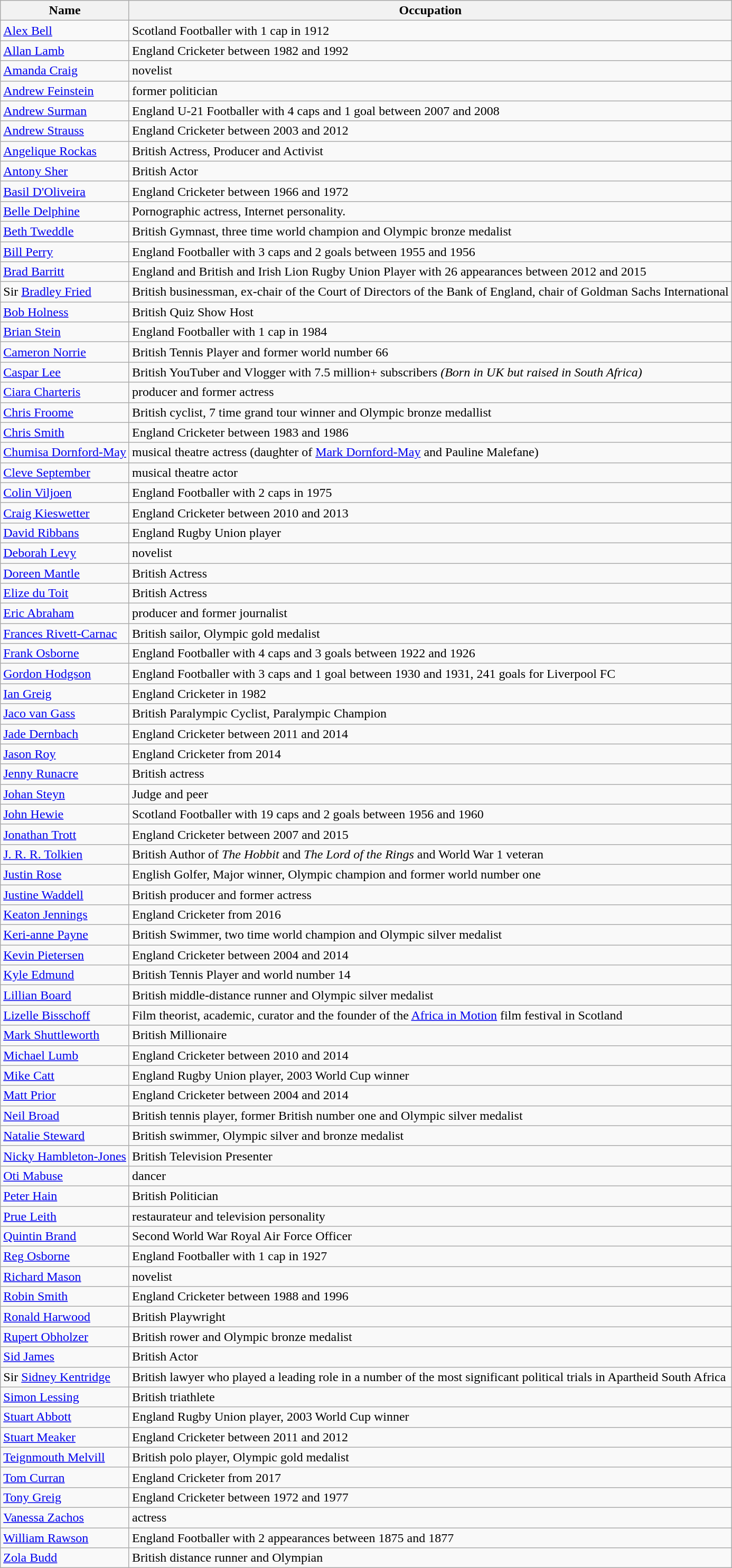<table class="wikitable">
<tr>
<th>Name</th>
<th>Occupation</th>
</tr>
<tr>
<td><a href='#'>Alex Bell</a></td>
<td>Scotland Footballer with 1 cap in 1912</td>
</tr>
<tr>
<td><a href='#'>Allan Lamb</a></td>
<td>England Cricketer between 1982 and 1992</td>
</tr>
<tr>
<td><a href='#'>Amanda Craig</a></td>
<td>novelist</td>
</tr>
<tr>
<td><a href='#'>Andrew Feinstein</a></td>
<td>former politician</td>
</tr>
<tr>
<td><a href='#'>Andrew Surman</a></td>
<td>England U-21 Footballer with 4 caps and 1 goal between 2007 and 2008</td>
</tr>
<tr>
<td><a href='#'>Andrew Strauss</a></td>
<td>England Cricketer between 2003 and 2012</td>
</tr>
<tr>
<td><a href='#'>Angelique Rockas</a></td>
<td>British Actress, Producer and Activist</td>
</tr>
<tr>
<td><a href='#'>Antony Sher</a></td>
<td>British Actor</td>
</tr>
<tr>
<td><a href='#'>Basil D'Oliveira</a></td>
<td>England Cricketer between 1966 and 1972</td>
</tr>
<tr>
<td><a href='#'>Belle Delphine</a></td>
<td>Pornographic actress, Internet personality.</td>
</tr>
<tr>
<td><a href='#'>Beth Tweddle</a></td>
<td>British Gymnast, three time world champion and Olympic bronze medalist</td>
</tr>
<tr>
<td><a href='#'>Bill Perry</a></td>
<td>England Footballer with 3 caps and 2 goals between 1955 and 1956</td>
</tr>
<tr>
<td><a href='#'>Brad Barritt</a></td>
<td>England  and British and Irish Lion Rugby Union Player with 26 appearances between 2012 and 2015</td>
</tr>
<tr>
<td>Sir <a href='#'>Bradley Fried</a></td>
<td>British businessman, ex-chair of the Court of Directors of the Bank of England, chair of Goldman Sachs International</td>
</tr>
<tr>
<td><a href='#'>Bob Holness</a></td>
<td>British Quiz Show Host</td>
</tr>
<tr>
<td><a href='#'>Brian Stein</a></td>
<td>England Footballer with 1 cap in 1984</td>
</tr>
<tr>
<td><a href='#'>Cameron Norrie</a></td>
<td>British Tennis Player and former world number 66</td>
</tr>
<tr>
<td><a href='#'>Caspar Lee</a></td>
<td>British YouTuber and Vlogger with 7.5 million+ subscribers <em>(Born in UK but raised in South Africa)</em></td>
</tr>
<tr>
<td><a href='#'>Ciara Charteris</a></td>
<td>producer and former actress</td>
</tr>
<tr>
<td><a href='#'>Chris Froome</a></td>
<td>British cyclist, 7 time grand tour winner and Olympic bronze medallist</td>
</tr>
<tr>
<td><a href='#'>Chris Smith</a></td>
<td>England Cricketer between 1983 and 1986</td>
</tr>
<tr>
<td><a href='#'>Chumisa Dornford-May</a></td>
<td>musical theatre actress (daughter of <a href='#'>Mark Dornford-May</a> and Pauline Malefane)</td>
</tr>
<tr>
<td><a href='#'>Cleve September</a></td>
<td>musical theatre actor</td>
</tr>
<tr>
<td><a href='#'>Colin Viljoen</a></td>
<td>England Footballer with 2 caps in 1975</td>
</tr>
<tr>
<td><a href='#'>Craig Kieswetter</a></td>
<td>England Cricketer between 2010 and 2013</td>
</tr>
<tr>
<td><a href='#'>David Ribbans</a></td>
<td>England Rugby Union player</td>
</tr>
<tr>
<td><a href='#'>Deborah Levy</a></td>
<td>novelist</td>
</tr>
<tr>
<td><a href='#'>Doreen Mantle</a></td>
<td>British Actress</td>
</tr>
<tr>
<td><a href='#'>Elize du Toit</a></td>
<td>British Actress</td>
</tr>
<tr>
<td><a href='#'>Eric Abraham</a></td>
<td>producer and former journalist</td>
</tr>
<tr>
<td><a href='#'>Frances Rivett-Carnac</a></td>
<td>British sailor, Olympic gold medalist</td>
</tr>
<tr>
<td><a href='#'>Frank Osborne</a></td>
<td>England Footballer with 4 caps and 3 goals between 1922 and 1926</td>
</tr>
<tr>
<td><a href='#'>Gordon Hodgson</a></td>
<td>England Footballer with 3 caps and 1 goal between 1930 and 1931, 241 goals for Liverpool FC</td>
</tr>
<tr>
<td><a href='#'>Ian Greig</a></td>
<td>England Cricketer in 1982</td>
</tr>
<tr>
<td><a href='#'>Jaco van Gass</a></td>
<td>British Paralympic Cyclist, Paralympic Champion</td>
</tr>
<tr>
<td><a href='#'>Jade Dernbach</a></td>
<td>England Cricketer between 2011 and 2014</td>
</tr>
<tr>
<td><a href='#'>Jason Roy</a></td>
<td>England Cricketer from 2014</td>
</tr>
<tr>
<td><a href='#'>Jenny Runacre</a></td>
<td>British actress</td>
</tr>
<tr>
<td><a href='#'>Johan Steyn</a></td>
<td>Judge and peer</td>
</tr>
<tr>
<td><a href='#'>John Hewie</a></td>
<td>Scotland Footballer with 19 caps and 2 goals between 1956 and 1960</td>
</tr>
<tr>
<td><a href='#'>Jonathan Trott</a></td>
<td>England Cricketer between 2007 and 2015</td>
</tr>
<tr>
<td><a href='#'>J. R. R. Tolkien</a></td>
<td>British Author of <em>The Hobbit</em> and <em>The Lord of the Rings</em> and World War 1 veteran</td>
</tr>
<tr>
<td><a href='#'>Justin Rose</a></td>
<td>English Golfer, Major winner, Olympic champion and former world number one</td>
</tr>
<tr>
<td><a href='#'>Justine Waddell</a></td>
<td>British producer and former actress</td>
</tr>
<tr>
<td><a href='#'>Keaton Jennings</a></td>
<td>England Cricketer from 2016</td>
</tr>
<tr>
<td><a href='#'>Keri-anne Payne</a></td>
<td>British Swimmer, two time world champion and Olympic silver medalist</td>
</tr>
<tr>
<td><a href='#'>Kevin Pietersen</a></td>
<td>England Cricketer between 2004 and 2014</td>
</tr>
<tr>
<td><a href='#'>Kyle Edmund</a></td>
<td>British Tennis Player and world number 14</td>
</tr>
<tr>
<td><a href='#'>Lillian Board</a></td>
<td>British middle-distance runner and Olympic silver medalist</td>
</tr>
<tr>
<td><a href='#'>Lizelle Bisschoff</a></td>
<td>Film theorist, academic, curator and the founder of the <a href='#'>Africa in Motion</a> film festival in Scotland</td>
</tr>
<tr>
<td><a href='#'>Mark Shuttleworth</a></td>
<td>British Millionaire</td>
</tr>
<tr>
<td><a href='#'>Michael Lumb</a></td>
<td>England Cricketer between 2010 and 2014</td>
</tr>
<tr>
<td><a href='#'>Mike Catt</a></td>
<td>England Rugby Union player, 2003 World Cup winner</td>
</tr>
<tr>
<td><a href='#'>Matt Prior</a></td>
<td>England Cricketer between 2004 and 2014</td>
</tr>
<tr>
<td><a href='#'>Neil Broad</a></td>
<td>British tennis player, former British number one and Olympic silver medalist</td>
</tr>
<tr>
<td><a href='#'>Natalie Steward</a></td>
<td>British swimmer, Olympic silver and bronze medalist</td>
</tr>
<tr>
<td><a href='#'>Nicky Hambleton-Jones</a></td>
<td>British Television Presenter</td>
</tr>
<tr>
<td><a href='#'>Oti Mabuse</a></td>
<td>dancer</td>
</tr>
<tr>
<td><a href='#'>Peter Hain</a></td>
<td>British Politician</td>
</tr>
<tr>
<td><a href='#'>Prue Leith</a></td>
<td>restaurateur and television personality</td>
</tr>
<tr>
<td><a href='#'>Quintin Brand</a></td>
<td>Second World War Royal Air Force Officer</td>
</tr>
<tr>
<td><a href='#'>Reg Osborne</a></td>
<td>England Footballer with 1 cap in 1927</td>
</tr>
<tr>
<td><a href='#'>Richard Mason</a></td>
<td>novelist</td>
</tr>
<tr>
<td><a href='#'>Robin Smith</a></td>
<td>England Cricketer between 1988 and 1996</td>
</tr>
<tr>
<td><a href='#'>Ronald Harwood</a></td>
<td>British Playwright</td>
</tr>
<tr>
<td><a href='#'>Rupert Obholzer</a></td>
<td>British rower and Olympic bronze medalist</td>
</tr>
<tr>
<td><a href='#'>Sid James</a></td>
<td>British Actor</td>
</tr>
<tr>
<td>Sir <a href='#'>Sidney Kentridge</a></td>
<td>British lawyer who played a leading role in a number of the most significant political trials in Apartheid South Africa</td>
</tr>
<tr>
<td><a href='#'>Simon Lessing</a></td>
<td>British triathlete</td>
</tr>
<tr>
<td><a href='#'>Stuart Abbott</a></td>
<td>England Rugby Union player, 2003 World Cup winner</td>
</tr>
<tr>
<td><a href='#'>Stuart Meaker</a></td>
<td>England Cricketer between 2011 and 2012</td>
</tr>
<tr>
<td><a href='#'>Teignmouth Melvill</a></td>
<td>British polo player, Olympic gold medalist</td>
</tr>
<tr>
<td><a href='#'>Tom Curran</a></td>
<td>England Cricketer from 2017</td>
</tr>
<tr>
<td><a href='#'>Tony Greig</a></td>
<td>England Cricketer between 1972 and 1977</td>
</tr>
<tr>
<td><a href='#'>Vanessa Zachos</a></td>
<td>actress</td>
</tr>
<tr>
<td><a href='#'>William Rawson</a></td>
<td>England Footballer with 2 appearances between 1875 and 1877</td>
</tr>
<tr>
<td><a href='#'>Zola Budd</a></td>
<td>British distance runner and Olympian</td>
</tr>
</table>
